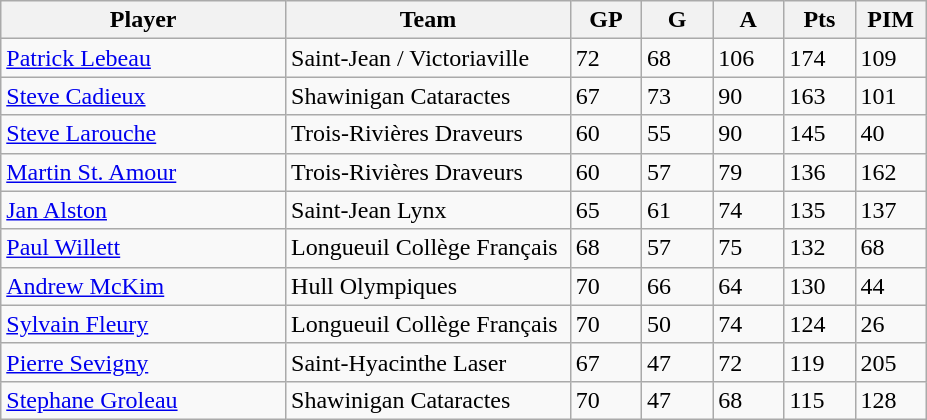<table class="wikitable">
<tr>
<th bgcolor="#DDDDFF" width="30%">Player</th>
<th bgcolor="#DDDDFF" width="30%">Team</th>
<th bgcolor="#DDDDFF" width="7.5%">GP</th>
<th bgcolor="#DDDDFF" width="7.5%">G</th>
<th bgcolor="#DDDDFF" width="7.5%">A</th>
<th bgcolor="#DDDDFF" width="7.5%">Pts</th>
<th bgcolor="#DDDDFF" width="7.5%">PIM</th>
</tr>
<tr>
<td><a href='#'>Patrick Lebeau</a></td>
<td>Saint-Jean / Victoriaville</td>
<td>72</td>
<td>68</td>
<td>106</td>
<td>174</td>
<td>109</td>
</tr>
<tr>
<td><a href='#'>Steve Cadieux</a></td>
<td>Shawinigan Cataractes</td>
<td>67</td>
<td>73</td>
<td>90</td>
<td>163</td>
<td>101</td>
</tr>
<tr>
<td><a href='#'>Steve Larouche</a></td>
<td>Trois-Rivières Draveurs</td>
<td>60</td>
<td>55</td>
<td>90</td>
<td>145</td>
<td>40</td>
</tr>
<tr>
<td><a href='#'>Martin St. Amour</a></td>
<td>Trois-Rivières Draveurs</td>
<td>60</td>
<td>57</td>
<td>79</td>
<td>136</td>
<td>162</td>
</tr>
<tr>
<td><a href='#'>Jan Alston</a></td>
<td>Saint-Jean Lynx</td>
<td>65</td>
<td>61</td>
<td>74</td>
<td>135</td>
<td>137</td>
</tr>
<tr>
<td><a href='#'>Paul Willett</a></td>
<td>Longueuil Collège Français</td>
<td>68</td>
<td>57</td>
<td>75</td>
<td>132</td>
<td>68</td>
</tr>
<tr>
<td><a href='#'>Andrew McKim</a></td>
<td>Hull Olympiques</td>
<td>70</td>
<td>66</td>
<td>64</td>
<td>130</td>
<td>44</td>
</tr>
<tr>
<td><a href='#'>Sylvain Fleury</a></td>
<td>Longueuil Collège Français</td>
<td>70</td>
<td>50</td>
<td>74</td>
<td>124</td>
<td>26</td>
</tr>
<tr>
<td><a href='#'>Pierre Sevigny</a></td>
<td>Saint-Hyacinthe Laser</td>
<td>67</td>
<td>47</td>
<td>72</td>
<td>119</td>
<td>205</td>
</tr>
<tr>
<td><a href='#'>Stephane Groleau</a></td>
<td>Shawinigan Cataractes</td>
<td>70</td>
<td>47</td>
<td>68</td>
<td>115</td>
<td>128</td>
</tr>
</table>
